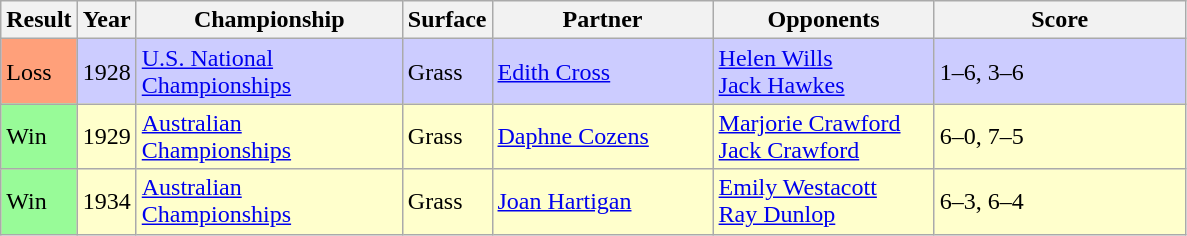<table class="sortable wikitable">
<tr>
<th>Result</th>
<th>Year</th>
<th style="width:170px">Championship</th>
<th style="width:50px">Surface</th>
<th style="width:140px">Partner</th>
<th style="width:140px">Opponents</th>
<th style="width:160px" class="unsortable">Score</th>
</tr>
<tr style="background:#ccf;">
<td style="background:#ffa07a;">Loss</td>
<td>1928</td>
<td><a href='#'>U.S. National Championships</a></td>
<td>Grass</td>
<td> <a href='#'>Edith Cross</a></td>
<td> <a href='#'>Helen Wills</a> <br>  <a href='#'>Jack Hawkes</a></td>
<td>1–6, 3–6</td>
</tr>
<tr style="background:#ffc;">
<td style="background:#98fb98;">Win</td>
<td>1929</td>
<td><a href='#'>Australian Championships</a></td>
<td>Grass</td>
<td> <a href='#'>Daphne Cozens</a></td>
<td> <a href='#'>Marjorie Crawford</a> <br>  <a href='#'>Jack Crawford</a></td>
<td>6–0, 7–5</td>
</tr>
<tr style="background:#ffc;">
<td style="background:#98fb98;">Win</td>
<td>1934</td>
<td><a href='#'>Australian Championships</a></td>
<td>Grass</td>
<td> <a href='#'>Joan Hartigan</a></td>
<td> <a href='#'>Emily Westacott</a> <br>  <a href='#'>Ray Dunlop</a></td>
<td>6–3, 6–4</td>
</tr>
</table>
